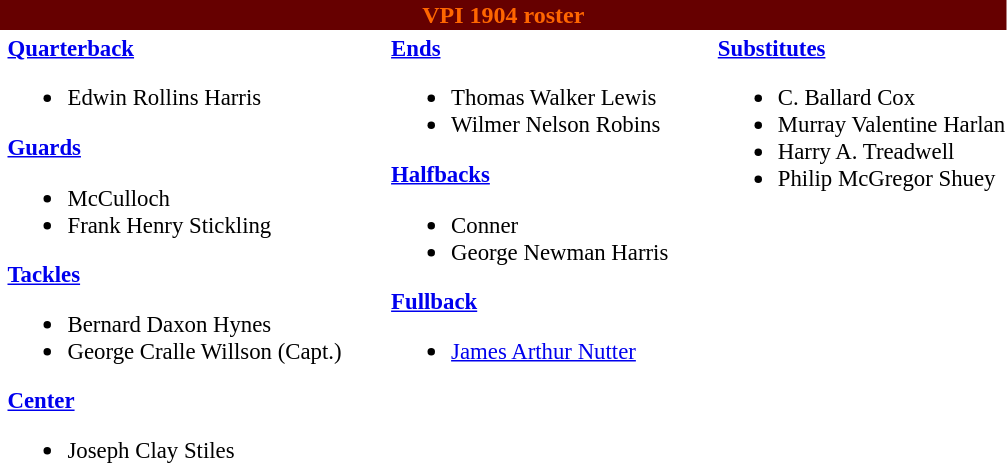<table class="toccolours" style="text-align: left;">
<tr>
<th colspan="9" style="background:#660000;color:#FF6600;text-align:center;"><span><strong>VPI 1904 roster</strong></span></th>
</tr>
<tr>
<td></td>
<td style="font-size:95%; vertical-align:top;"><strong><a href='#'>Quarterback</a></strong><br><ul><li>Edwin Rollins Harris</li></ul><strong><a href='#'>Guards</a></strong><ul><li>McCulloch</li><li>Frank Henry Stickling</li></ul><strong><a href='#'>Tackles</a></strong><ul><li>Bernard Daxon Hynes</li><li>George Cralle Willson (Capt.)</li></ul><strong><a href='#'>Center</a></strong><ul><li>Joseph Clay Stiles</li></ul></td>
<td style="width: 25px;"></td>
<td style="font-size:95%; vertical-align:top;"><strong><a href='#'>Ends</a></strong><br><ul><li>Thomas Walker Lewis</li><li>Wilmer Nelson Robins</li></ul><strong><a href='#'>Halfbacks</a></strong><ul><li>Conner</li><li>George Newman Harris</li></ul><strong><a href='#'>Fullback</a></strong><ul><li><a href='#'>James Arthur Nutter</a></li></ul></td>
<td style="width: 25px;"></td>
<td style="font-size:95%; vertical-align:top;"><strong><a href='#'>Substitutes</a></strong><br><ul><li>C. Ballard Cox</li><li>Murray Valentine Harlan</li><li>Harry A. Treadwell</li><li>Philip McGregor Shuey</li></ul></td>
</tr>
</table>
